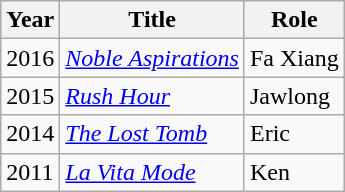<table class="wikitable">
<tr>
<th>Year</th>
<th>Title</th>
<th>Role</th>
</tr>
<tr>
<td>2016</td>
<td><em><a href='#'>Noble Aspirations</a></em></td>
<td>Fa Xiang</td>
</tr>
<tr>
<td>2015</td>
<td><em><a href='#'>Rush Hour</a></em></td>
<td>Jawlong</td>
</tr>
<tr>
<td>2014</td>
<td><em><a href='#'>The Lost Tomb</a></em></td>
<td>Eric</td>
</tr>
<tr>
<td>2011</td>
<td><em><a href='#'>La Vita Mode</a></em></td>
<td>Ken</td>
</tr>
</table>
